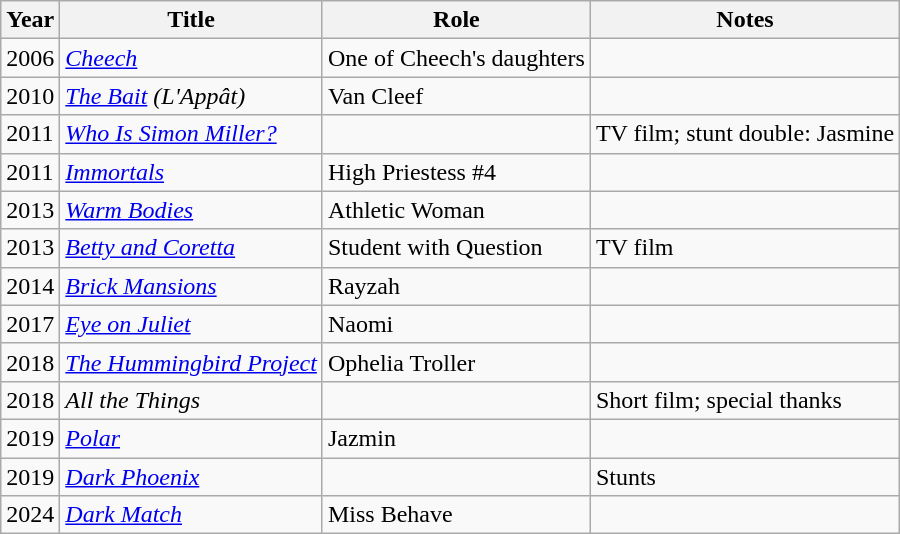<table class="wikitable sortable">
<tr>
<th>Year</th>
<th>Title</th>
<th>Role</th>
<th>Notes</th>
</tr>
<tr>
<td>2006</td>
<td><em><a href='#'>Cheech</a></em></td>
<td>One of Cheech's daughters</td>
<td></td>
</tr>
<tr>
<td>2010</td>
<td data-sort-value="Bait, The"><em><a href='#'>The Bait</a> (L'Appât)</em></td>
<td>Van Cleef</td>
<td></td>
</tr>
<tr>
<td>2011</td>
<td><em><a href='#'>Who Is Simon Miller?</a></em></td>
<td></td>
<td>TV film; stunt double: Jasmine</td>
</tr>
<tr>
<td>2011</td>
<td><em><a href='#'>Immortals</a></em></td>
<td>High Priestess #4</td>
<td></td>
</tr>
<tr>
<td>2013</td>
<td><em><a href='#'>Warm Bodies</a></em></td>
<td>Athletic Woman</td>
<td></td>
</tr>
<tr>
<td>2013</td>
<td><em><a href='#'>Betty and Coretta</a></em></td>
<td>Student with Question</td>
<td>TV film</td>
</tr>
<tr>
<td>2014</td>
<td><em><a href='#'>Brick Mansions</a></em></td>
<td>Rayzah</td>
<td></td>
</tr>
<tr>
<td>2017</td>
<td><em><a href='#'>Eye on Juliet</a></em></td>
<td>Naomi</td>
<td></td>
</tr>
<tr>
<td>2018</td>
<td data-sort-value="Hummingbird Project, The"><em><a href='#'>The Hummingbird Project</a></em></td>
<td>Ophelia Troller</td>
<td></td>
</tr>
<tr>
<td>2018</td>
<td><em>All the Things</em></td>
<td></td>
<td>Short film; special thanks</td>
</tr>
<tr>
<td>2019</td>
<td><em><a href='#'>Polar</a></em></td>
<td>Jazmin</td>
<td></td>
</tr>
<tr>
<td>2019</td>
<td><em><a href='#'>Dark Phoenix</a></em></td>
<td></td>
<td>Stunts</td>
</tr>
<tr>
<td>2024</td>
<td><em><a href='#'>Dark Match</a></em></td>
<td>Miss Behave</td>
<td></td>
</tr>
</table>
